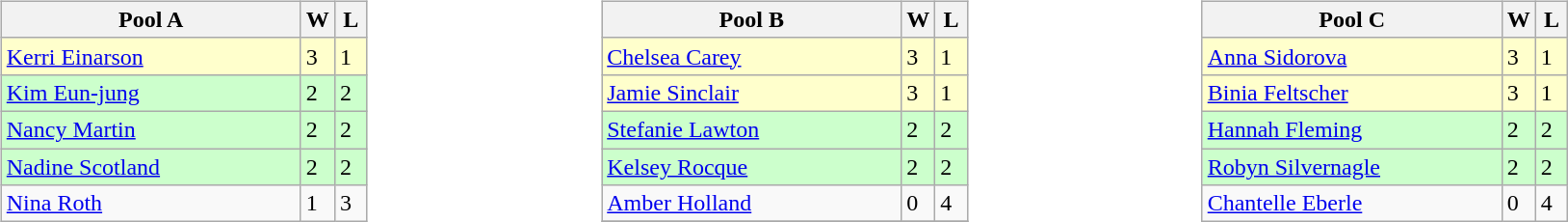<table>
<tr>
<td valign=top width=10%><br><table class=wikitable>
<tr>
<th width=200>Pool A</th>
<th width=15>W</th>
<th width=15>L</th>
</tr>
<tr bgcolor=ffffcc>
<td> <a href='#'>Kerri Einarson</a></td>
<td>3</td>
<td>1</td>
</tr>
<tr bgcolor=ccffcc>
<td> <a href='#'>Kim Eun-jung</a></td>
<td>2</td>
<td>2</td>
</tr>
<tr bgcolor=ccffcc>
<td> <a href='#'>Nancy Martin</a></td>
<td>2</td>
<td>2</td>
</tr>
<tr bgcolor=ccffcc>
<td> <a href='#'>Nadine Scotland</a></td>
<td>2</td>
<td>2</td>
</tr>
<tr>
<td> <a href='#'>Nina Roth</a></td>
<td>1</td>
<td>3</td>
</tr>
</table>
</td>
<td valign=top width=10%><br><table class=wikitable>
<tr>
<th width=200>Pool B</th>
<th width=15>W</th>
<th width=15>L</th>
</tr>
<tr bgcolor=ffffcc>
<td> <a href='#'>Chelsea Carey</a></td>
<td>3</td>
<td>1</td>
</tr>
<tr bgcolor=ffffcc>
<td> <a href='#'>Jamie Sinclair</a></td>
<td>3</td>
<td>1</td>
</tr>
<tr bgcolor=ccffcc>
<td> <a href='#'>Stefanie Lawton</a></td>
<td>2</td>
<td>2</td>
</tr>
<tr bgcolor=ccffcc>
<td> <a href='#'>Kelsey Rocque</a></td>
<td>2</td>
<td>2</td>
</tr>
<tr>
<td> <a href='#'>Amber Holland</a></td>
<td>0</td>
<td>4</td>
</tr>
<tr>
</tr>
</table>
</td>
<td valign=top width=10%><br><table class=wikitable>
<tr>
<th width=200>Pool C</th>
<th width=15>W</th>
<th width=15>L</th>
</tr>
<tr bgcolor=ffffcc>
<td> <a href='#'>Anna Sidorova</a></td>
<td>3</td>
<td>1</td>
</tr>
<tr bgcolor=ffffcc>
<td> <a href='#'>Binia Feltscher</a></td>
<td>3</td>
<td>1</td>
</tr>
<tr bgcolor=ccffcc>
<td> <a href='#'>Hannah Fleming</a></td>
<td>2</td>
<td>2</td>
</tr>
<tr bgcolor=ccffcc>
<td> <a href='#'>Robyn Silvernagle</a></td>
<td>2</td>
<td>2</td>
</tr>
<tr>
<td> <a href='#'>Chantelle Eberle</a></td>
<td>0</td>
<td>4</td>
</tr>
</table>
</td>
</tr>
</table>
